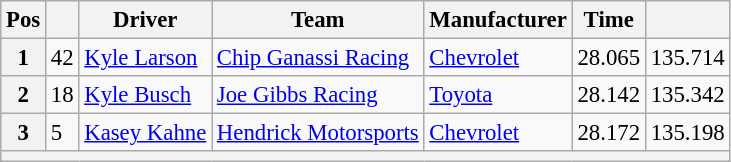<table class="wikitable" style="font-size:95%">
<tr>
<th>Pos</th>
<th></th>
<th>Driver</th>
<th>Team</th>
<th>Manufacturer</th>
<th>Time</th>
<th></th>
</tr>
<tr>
<th>1</th>
<td>42</td>
<td><a href='#'>Kyle Larson</a></td>
<td><a href='#'>Chip Ganassi Racing</a></td>
<td><a href='#'>Chevrolet</a></td>
<td>28.065</td>
<td>135.714</td>
</tr>
<tr>
<th>2</th>
<td>18</td>
<td><a href='#'>Kyle Busch</a></td>
<td><a href='#'>Joe Gibbs Racing</a></td>
<td><a href='#'>Toyota</a></td>
<td>28.142</td>
<td>135.342</td>
</tr>
<tr>
<th>3</th>
<td>5</td>
<td><a href='#'>Kasey Kahne</a></td>
<td><a href='#'>Hendrick Motorsports</a></td>
<td><a href='#'>Chevrolet</a></td>
<td>28.172</td>
<td>135.198</td>
</tr>
<tr>
<th colspan="7"></th>
</tr>
</table>
